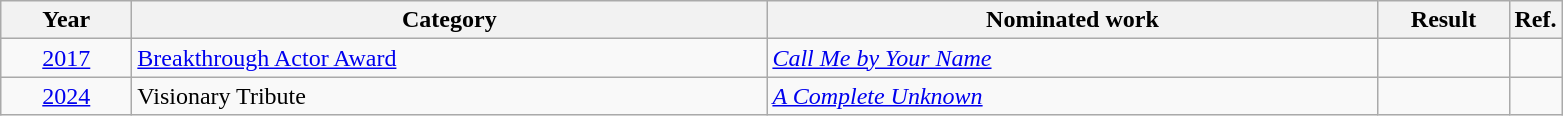<table class=wikitable>
<tr>
<th scope="col" style="width:5em;">Year</th>
<th scope="col" style="width:26em;">Category</th>
<th scope="col" style="width:25em;">Nominated work</th>
<th scope="col" style="width:5em;">Result</th>
<th>Ref.</th>
</tr>
<tr>
<td style="text-align:center;"><a href='#'>2017</a></td>
<td><a href='#'>Breakthrough Actor Award</a></td>
<td rowspan="1"><em><a href='#'>Call Me by Your Name</a></em></td>
<td></td>
<td style="text-align:center;"></td>
</tr>
<tr>
<td style="text-align:center;"><a href='#'>2024</a></td>
<td>Visionary Tribute</td>
<td rowspan="1"><em><a href='#'>A Complete Unknown</a></em></td>
<td></td>
<td style="text-align:center;"></td>
</tr>
</table>
